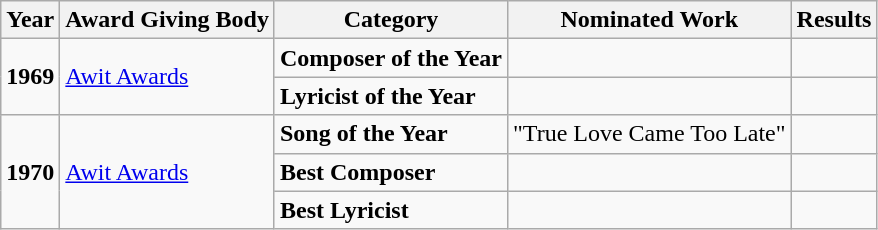<table class="wikitable">
<tr>
<th>Year</th>
<th>Award Giving Body</th>
<th>Category</th>
<th>Nominated Work</th>
<th>Results</th>
</tr>
<tr>
<td rowspan=2><strong>1969</strong></td>
<td rowspan=2><a href='#'>Awit Awards</a></td>
<td><strong>Composer of the Year</strong></td>
<td></td>
<td></td>
</tr>
<tr>
<td><strong>Lyricist of the Year</strong></td>
<td></td>
<td></td>
</tr>
<tr>
<td rowspan=3><strong>1970</strong></td>
<td rowspan=3><a href='#'>Awit Awards</a></td>
<td><strong>Song of the Year</strong></td>
<td align=center>"True Love Came Too Late"</td>
<td></td>
</tr>
<tr>
<td><strong>Best Composer</strong></td>
<td></td>
<td></td>
</tr>
<tr>
<td><strong>Best Lyricist</strong></td>
<td></td>
<td></td>
</tr>
</table>
